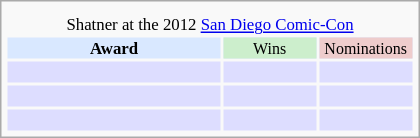<table class="infobox" style="width: 25em; text-align: left; font-size: 70%; vertical-align: middle;">
<tr>
<td colspan="3" style="text-align:center;"></td>
</tr>
<tr>
<td colspan="3" style="text-align:center;">Shatner at the 2012 <a href='#'>San Diego Comic-Con</a></td>
</tr>
<tr bgcolor=#D9E8FF style="text-align:center;">
<th style="vertical-align: middle;">Award</th>
<td style="background:#cceecc; font-size:8pt; vertical-align: middle;" width="60px">Wins</td>
<td style="background:#eecccc; font-size:8pt; vertical-align: middle;" width="60px">Nominations</td>
</tr>
<tr bgcolor=#ddddff>
<td align="center"><br></td>
<td></td>
<td></td>
</tr>
<tr bgcolor=#ddddff>
<td align="center"><br></td>
<td></td>
<td></td>
</tr>
<tr bgcolor=#ddddff>
<td align="center"><br></td>
<td></td>
<td></td>
</tr>
</table>
